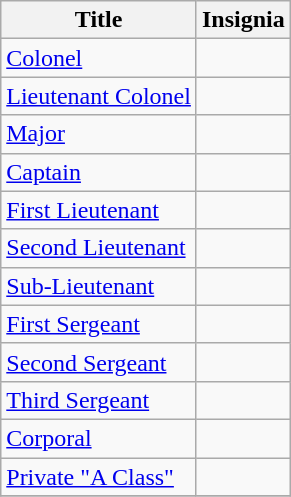<table class="wikitable">
<tr>
<th>Title</th>
<th>Insignia</th>
</tr>
<tr>
<td><a href='#'>Colonel</a></td>
<td></td>
</tr>
<tr>
<td><a href='#'>Lieutenant Colonel</a></td>
<td></td>
</tr>
<tr>
<td><a href='#'>Major</a></td>
<td></td>
</tr>
<tr>
<td><a href='#'>Captain</a></td>
<td></td>
</tr>
<tr>
<td><a href='#'>First Lieutenant</a></td>
<td></td>
</tr>
<tr>
<td><a href='#'>Second Lieutenant</a></td>
<td></td>
</tr>
<tr>
<td><a href='#'>Sub-Lieutenant</a></td>
<td></td>
</tr>
<tr>
<td><a href='#'>First Sergeant</a></td>
<td></td>
</tr>
<tr>
<td><a href='#'>Second Sergeant</a></td>
<td></td>
</tr>
<tr>
<td><a href='#'>Third Sergeant</a></td>
<td></td>
</tr>
<tr>
<td><a href='#'>Corporal</a></td>
<td></td>
</tr>
<tr>
<td><a href='#'>Private "A Class"</a></td>
<td></td>
</tr>
<tr>
</tr>
</table>
